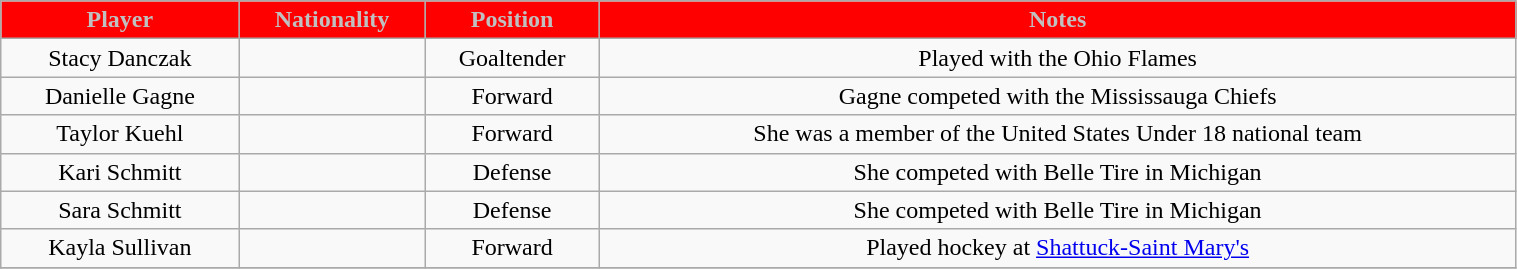<table class="wikitable" width="80%">
<tr align="center"  style=" background:red;color:silver;">
<td><strong>Player</strong></td>
<td><strong>Nationality</strong></td>
<td><strong>Position</strong></td>
<td><strong>Notes</strong></td>
</tr>
<tr align="center" bgcolor="">
<td>Stacy Danczak</td>
<td></td>
<td>Goaltender</td>
<td>Played with the Ohio Flames</td>
</tr>
<tr align="center" bgcolor="">
<td>Danielle Gagne</td>
<td></td>
<td>Forward</td>
<td>Gagne competed with the Mississauga Chiefs</td>
</tr>
<tr align="center" bgcolor="">
<td>Taylor Kuehl</td>
<td></td>
<td>Forward</td>
<td>She was a member of the United States Under 18 national team</td>
</tr>
<tr align="center" bgcolor="">
<td>Kari Schmitt</td>
<td></td>
<td>Defense</td>
<td>She competed with Belle Tire in Michigan</td>
</tr>
<tr align="center" bgcolor="">
<td>Sara Schmitt</td>
<td></td>
<td>Defense</td>
<td>She competed with Belle Tire in Michigan</td>
</tr>
<tr align="center" bgcolor="">
<td>Kayla Sullivan</td>
<td></td>
<td>Forward</td>
<td>Played hockey at <a href='#'>Shattuck-Saint Mary's</a></td>
</tr>
<tr align="center" bgcolor="">
</tr>
</table>
